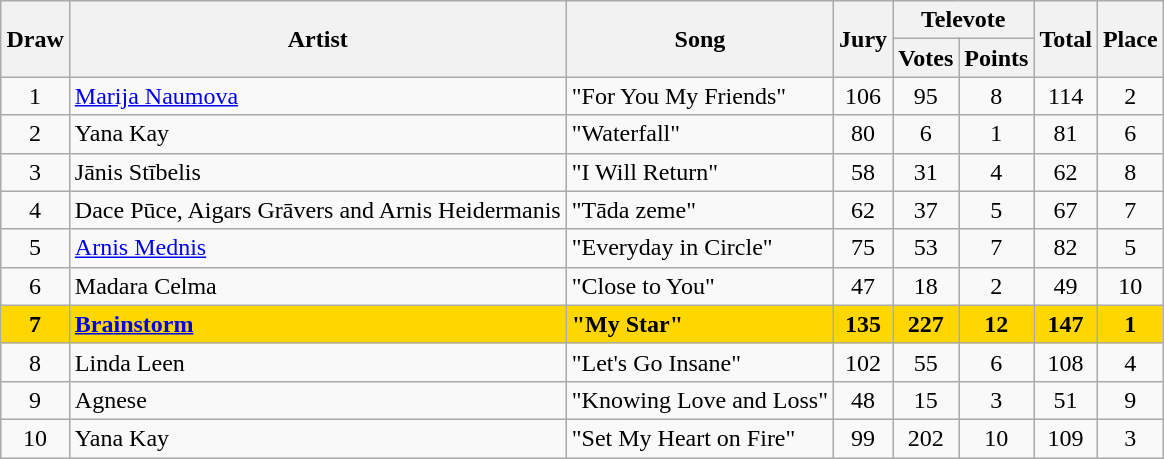<table class="sortable wikitable" style="margin: 1em auto 1em auto; text-align:center">
<tr>
<th rowspan="2">Draw</th>
<th rowspan="2">Artist</th>
<th rowspan="2">Song</th>
<th rowspan="2">Jury</th>
<th colspan="2">Televote</th>
<th rowspan="2">Total</th>
<th rowspan="2">Place</th>
</tr>
<tr>
<th>Votes</th>
<th>Points</th>
</tr>
<tr>
<td>1</td>
<td align="left"><a href='#'>Marija Naumova</a></td>
<td align="left">"For You My Friends"</td>
<td>106</td>
<td>95</td>
<td>8</td>
<td>114</td>
<td>2</td>
</tr>
<tr>
<td>2</td>
<td align="left">Yana Kay</td>
<td align="left">"Waterfall"</td>
<td>80</td>
<td>6</td>
<td>1</td>
<td>81</td>
<td>6</td>
</tr>
<tr>
<td>3</td>
<td align="left">Jānis Stībelis</td>
<td align="left">"I Will Return"</td>
<td>58</td>
<td>31</td>
<td>4</td>
<td>62</td>
<td>8</td>
</tr>
<tr>
<td>4</td>
<td align="left">Dace Pūce, Aigars Grāvers and Arnis Heidermanis</td>
<td align="left">"Tāda zeme"</td>
<td>62</td>
<td>37</td>
<td>5</td>
<td>67</td>
<td>7</td>
</tr>
<tr>
<td>5</td>
<td align="left"><a href='#'>Arnis Mednis</a></td>
<td align="left">"Everyday in Circle"</td>
<td>75</td>
<td>53</td>
<td>7</td>
<td>82</td>
<td>5</td>
</tr>
<tr>
<td>6</td>
<td align="left">Madara Celma</td>
<td align="left">"Close to You"</td>
<td>47</td>
<td>18</td>
<td>2</td>
<td>49</td>
<td>10</td>
</tr>
<tr style="font-weight:bold;background:gold;">
<td>7</td>
<td align="left"><a href='#'>Brainstorm</a></td>
<td align="left">"My Star"</td>
<td>135</td>
<td>227</td>
<td>12</td>
<td>147</td>
<td>1</td>
</tr>
<tr>
<td>8</td>
<td align="left">Linda Leen</td>
<td align="left">"Let's Go Insane"</td>
<td>102</td>
<td>55</td>
<td>6</td>
<td>108</td>
<td>4</td>
</tr>
<tr>
<td>9</td>
<td align="left">Agnese</td>
<td align="left">"Knowing Love and Loss"</td>
<td>48</td>
<td>15</td>
<td>3</td>
<td>51</td>
<td>9</td>
</tr>
<tr>
<td>10</td>
<td align="left">Yana Kay</td>
<td align="left">"Set My Heart on Fire"</td>
<td>99</td>
<td>202</td>
<td>10</td>
<td>109</td>
<td>3</td>
</tr>
</table>
